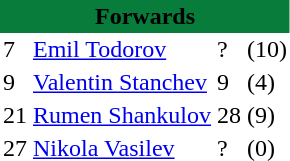<table class="toccolours" border="0" cellpadding="2" cellspacing="0" align=left style="margin:0.5em;">
<tr>
<th colspan="4" align="center" bgcolor="#077C3B"><span>Forwards</span></th>
</tr>
<tr>
<td>7</td>
<td> <a href='#'>Emil Todorov</a></td>
<td>?</td>
<td>(10)</td>
</tr>
<tr>
<td>9</td>
<td> <a href='#'>Valentin Stanchev</a></td>
<td>9</td>
<td>(4)</td>
</tr>
<tr>
<td>21</td>
<td> <a href='#'>Rumen Shankulov</a></td>
<td>28</td>
<td>(9)</td>
</tr>
<tr>
<td>27</td>
<td> <a href='#'>Nikola Vasilev</a></td>
<td>?</td>
<td>(0)</td>
</tr>
<tr>
</tr>
</table>
